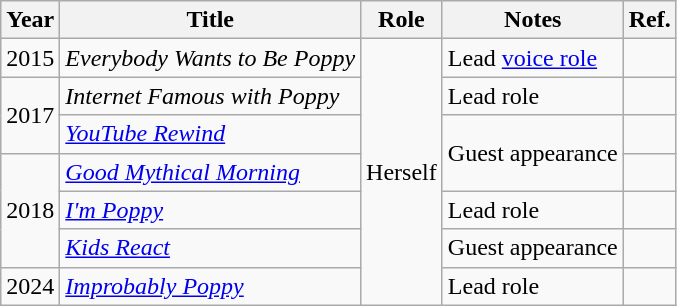<table class="wikitable sortable">
<tr>
<th>Year</th>
<th>Title</th>
<th>Role</th>
<th class="unsortable">Notes</th>
<th>Ref.</th>
</tr>
<tr>
<td>2015</td>
<td><em>Everybody Wants to Be Poppy</em></td>
<td rowspan="7">Herself</td>
<td>Lead <a href='#'>voice role</a></td>
<td align="center"></td>
</tr>
<tr>
<td rowspan="2">2017</td>
<td><em>Internet Famous with Poppy</em></td>
<td>Lead role</td>
<td align="center"></td>
</tr>
<tr>
<td><em><a href='#'>YouTube Rewind</a></em></td>
<td rowspan="2">Guest appearance</td>
<td align="center"></td>
</tr>
<tr>
<td rowspan="3">2018</td>
<td><em><a href='#'>Good Mythical Morning</a></em></td>
<td align="center"></td>
</tr>
<tr>
<td><em><a href='#'>I'm Poppy</a></em></td>
<td>Lead role</td>
<td align="center"></td>
</tr>
<tr>
<td><a href='#'><em>Kids React</em></a></td>
<td>Guest appearance</td>
<td align="center"></td>
</tr>
<tr>
<td>2024</td>
<td><em><a href='#'>Improbably Poppy</a></em></td>
<td>Lead role</td>
<td align="center"></td>
</tr>
</table>
